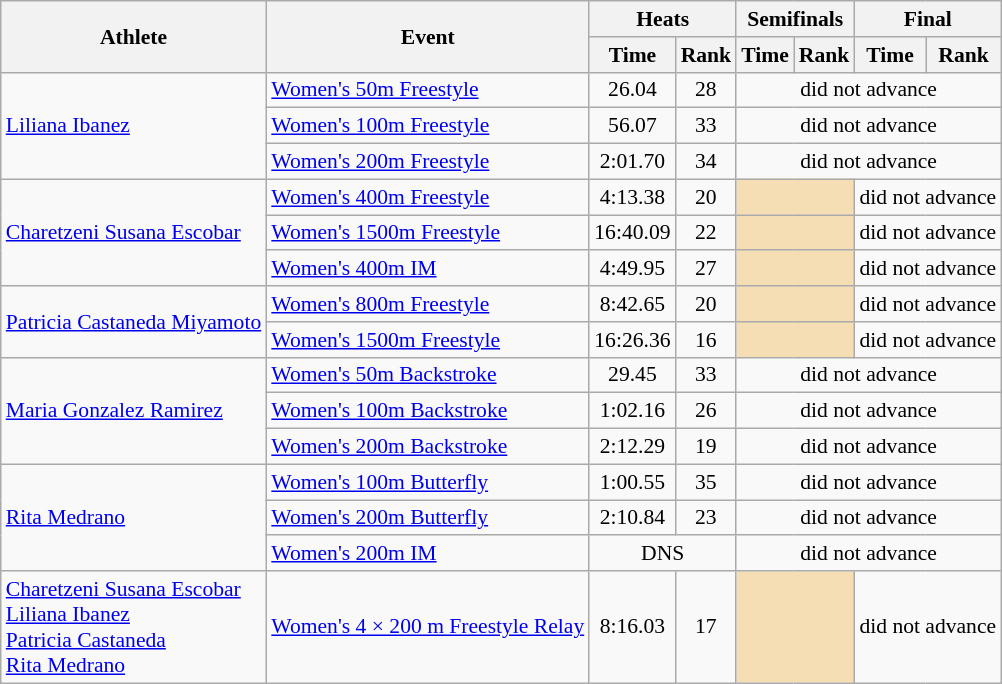<table class=wikitable style="font-size:90%">
<tr>
<th rowspan="2">Athlete</th>
<th rowspan="2">Event</th>
<th colspan="2">Heats</th>
<th colspan="2">Semifinals</th>
<th colspan="2">Final</th>
</tr>
<tr>
<th>Time</th>
<th>Rank</th>
<th>Time</th>
<th>Rank</th>
<th>Time</th>
<th>Rank</th>
</tr>
<tr>
<td rowspan="3"><a href='#'>Liliana Ibanez</a></td>
<td><a href='#'>Women's 50m Freestyle</a></td>
<td align=center>26.04</td>
<td align=center>28</td>
<td style="text-align:center;" colspan="4">did not advance</td>
</tr>
<tr>
<td><a href='#'>Women's 100m Freestyle</a></td>
<td align=center>56.07</td>
<td align=center>33</td>
<td style="text-align:center;" colspan="4">did not advance</td>
</tr>
<tr>
<td><a href='#'>Women's 200m Freestyle</a></td>
<td align=center>2:01.70</td>
<td align=center>34</td>
<td style="text-align:center;" colspan="4">did not advance</td>
</tr>
<tr>
<td rowspan="3"><a href='#'>Charetzeni Susana Escobar</a></td>
<td><a href='#'>Women's 400m Freestyle</a></td>
<td align=center>4:13.38</td>
<td align=center>20</td>
<td colspan="2" style="background:wheat;"></td>
<td style="text-align:center;" colspan="2">did not advance</td>
</tr>
<tr>
<td><a href='#'>Women's 1500m Freestyle</a></td>
<td align=center>16:40.09</td>
<td align=center>22</td>
<td colspan="2" style="background:wheat;"></td>
<td style="text-align:center;" colspan="2">did not advance</td>
</tr>
<tr>
<td><a href='#'>Women's 400m IM</a></td>
<td align=center>4:49.95</td>
<td align=center>27</td>
<td colspan="2" style="background:wheat;"></td>
<td style="text-align:center;" colspan="2">did not advance</td>
</tr>
<tr>
<td rowspan="2"><a href='#'>Patricia Castaneda Miyamoto</a></td>
<td><a href='#'>Women's 800m Freestyle</a></td>
<td align=center>8:42.65</td>
<td align=center>20</td>
<td colspan="2" style="background:wheat;"></td>
<td style="text-align:center;" colspan="2">did not advance</td>
</tr>
<tr>
<td><a href='#'>Women's 1500m Freestyle</a></td>
<td align=center>16:26.36</td>
<td align=center>16</td>
<td colspan="2" style="background:wheat;"></td>
<td style="text-align:center;" colspan="2">did not advance</td>
</tr>
<tr>
<td rowspan="3"><a href='#'>Maria Gonzalez Ramirez</a></td>
<td><a href='#'>Women's 50m Backstroke</a></td>
<td align=center>29.45</td>
<td align=center>33</td>
<td style="text-align:center;" colspan="4">did not advance</td>
</tr>
<tr>
<td><a href='#'>Women's 100m Backstroke</a></td>
<td align=center>1:02.16</td>
<td align=center>26</td>
<td style="text-align:center;" colspan="4">did not advance</td>
</tr>
<tr>
<td><a href='#'>Women's 200m Backstroke</a></td>
<td align=center>2:12.29</td>
<td align=center>19</td>
<td style="text-align:center;" colspan="4">did not advance</td>
</tr>
<tr>
<td rowspan="3"><a href='#'>Rita Medrano</a></td>
<td><a href='#'>Women's 100m Butterfly</a></td>
<td align=center>1:00.55</td>
<td align=center>35</td>
<td style="text-align:center;" colspan="4">did not advance</td>
</tr>
<tr>
<td><a href='#'>Women's 200m Butterfly</a></td>
<td align=center>2:10.84</td>
<td align=center>23</td>
<td style="text-align:center;" colspan="4">did not advance</td>
</tr>
<tr>
<td><a href='#'>Women's 200m IM</a></td>
<td style="text-align:center;" colspan="2">DNS</td>
<td style="text-align:center;" colspan="4">did not advance</td>
</tr>
<tr>
<td><a href='#'>Charetzeni Susana Escobar</a><br><a href='#'>Liliana Ibanez</a><br><a href='#'>Patricia Castaneda</a><br><a href='#'>Rita Medrano</a></td>
<td><a href='#'>Women's 4 × 200 m Freestyle Relay</a></td>
<td align=center>8:16.03</td>
<td align=center>17</td>
<td colspan="2" style="background:wheat;"></td>
<td style="text-align:center;" colspan="2">did not advance</td>
</tr>
</table>
